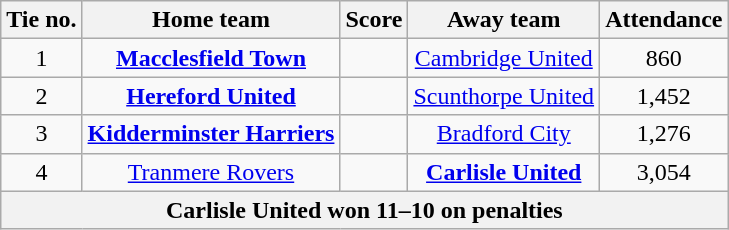<table class="wikitable" style="text-align: center">
<tr>
<th>Tie no.</th>
<th>Home team</th>
<th>Score</th>
<th>Away team</th>
<th>Attendance</th>
</tr>
<tr>
<td>1</td>
<td><strong><a href='#'>Macclesfield Town</a></strong></td>
<td></td>
<td><a href='#'>Cambridge United</a></td>
<td>860</td>
</tr>
<tr>
<td>2</td>
<td><strong><a href='#'>Hereford United</a></strong></td>
<td></td>
<td><a href='#'>Scunthorpe United</a></td>
<td>1,452</td>
</tr>
<tr>
<td>3</td>
<td><strong><a href='#'>Kidderminster Harriers</a></strong></td>
<td></td>
<td><a href='#'>Bradford City</a></td>
<td>1,276</td>
</tr>
<tr>
<td>4</td>
<td><a href='#'>Tranmere Rovers</a></td>
<td></td>
<td><strong><a href='#'>Carlisle United</a></strong></td>
<td>3,054</td>
</tr>
<tr>
<th colspan=5>Carlisle United won 11–10 on penalties</th>
</tr>
</table>
